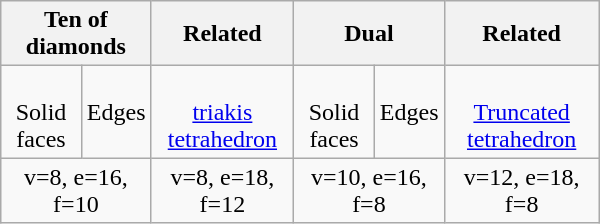<table class=wikitable width=400>
<tr>
<th colspan=2>Ten of diamonds</th>
<th>Related</th>
<th colspan=2>Dual</th>
<th>Related</th>
</tr>
<tr align=center valign=top>
<td><br>Solid faces</td>
<td><br>Edges</td>
<td><br><a href='#'>triakis tetrahedron</a></td>
<td><br>Solid faces</td>
<td><br>Edges</td>
<td><br><a href='#'>Truncated tetrahedron</a></td>
</tr>
<tr align=center>
<td colspan=2>v=8, e=16, f=10</td>
<td>v=8, e=18, f=12</td>
<td colspan=2>v=10, e=16, f=8</td>
<td>v=12, e=18, f=8</td>
</tr>
</table>
